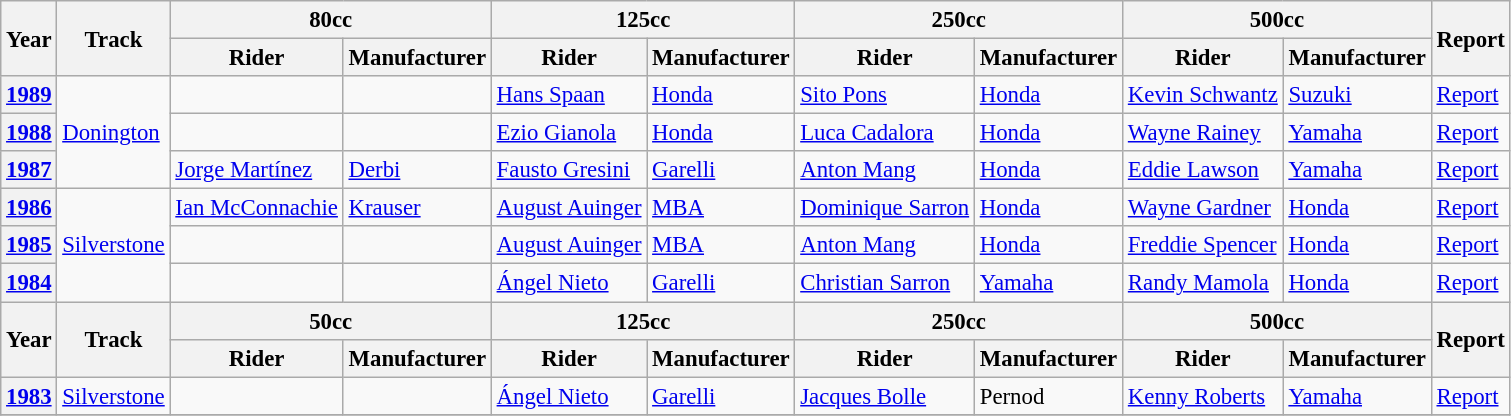<table class="wikitable" style="font-size: 95%;">
<tr>
<th rowspan=2>Year</th>
<th rowspan=2>Track</th>
<th colspan=2>80cc</th>
<th colspan=2>125cc</th>
<th colspan=2>250cc</th>
<th colspan=2>500cc</th>
<th rowspan=2>Report</th>
</tr>
<tr>
<th>Rider</th>
<th>Manufacturer</th>
<th>Rider</th>
<th>Manufacturer</th>
<th>Rider</th>
<th>Manufacturer</th>
<th>Rider</th>
<th>Manufacturer</th>
</tr>
<tr>
<th><a href='#'>1989</a></th>
<td rowspan="3"><a href='#'>Donington</a></td>
<td></td>
<td></td>
<td> <a href='#'>Hans Spaan</a></td>
<td><a href='#'>Honda</a></td>
<td> <a href='#'>Sito Pons</a></td>
<td><a href='#'>Honda</a></td>
<td> <a href='#'>Kevin Schwantz</a></td>
<td><a href='#'>Suzuki</a></td>
<td><a href='#'>Report</a></td>
</tr>
<tr>
<th><a href='#'>1988</a></th>
<td></td>
<td></td>
<td> <a href='#'>Ezio Gianola</a></td>
<td><a href='#'>Honda</a></td>
<td> <a href='#'>Luca Cadalora</a></td>
<td><a href='#'>Honda</a></td>
<td> <a href='#'>Wayne Rainey</a></td>
<td><a href='#'>Yamaha</a></td>
<td><a href='#'>Report</a></td>
</tr>
<tr>
<th><a href='#'>1987</a></th>
<td> <a href='#'>Jorge Martínez</a></td>
<td><a href='#'>Derbi</a></td>
<td> <a href='#'>Fausto Gresini</a></td>
<td><a href='#'>Garelli</a></td>
<td> <a href='#'>Anton Mang</a></td>
<td><a href='#'>Honda</a></td>
<td> <a href='#'>Eddie Lawson</a></td>
<td><a href='#'>Yamaha</a></td>
<td><a href='#'>Report</a></td>
</tr>
<tr>
<th><a href='#'>1986</a></th>
<td rowspan="3"><a href='#'>Silverstone</a></td>
<td> <a href='#'>Ian McConnachie</a></td>
<td><a href='#'>Krauser</a></td>
<td> <a href='#'>August Auinger</a></td>
<td><a href='#'>MBA</a></td>
<td> <a href='#'>Dominique Sarron</a></td>
<td><a href='#'>Honda</a></td>
<td> <a href='#'>Wayne Gardner</a></td>
<td><a href='#'>Honda</a></td>
<td><a href='#'>Report</a></td>
</tr>
<tr>
<th><a href='#'>1985</a></th>
<td></td>
<td></td>
<td> <a href='#'>August Auinger</a></td>
<td><a href='#'>MBA</a></td>
<td> <a href='#'>Anton Mang</a></td>
<td><a href='#'>Honda</a></td>
<td> <a href='#'>Freddie Spencer</a></td>
<td><a href='#'>Honda</a></td>
<td><a href='#'>Report</a></td>
</tr>
<tr>
<th><a href='#'>1984</a></th>
<td></td>
<td></td>
<td> <a href='#'>Ángel Nieto</a></td>
<td><a href='#'>Garelli</a></td>
<td> <a href='#'>Christian Sarron</a></td>
<td><a href='#'>Yamaha</a></td>
<td> <a href='#'>Randy Mamola</a></td>
<td><a href='#'>Honda</a></td>
<td><a href='#'>Report</a></td>
</tr>
<tr>
<th rowspan=2>Year</th>
<th rowspan=2>Track</th>
<th colspan=2>50cc</th>
<th colspan=2>125cc</th>
<th colspan=2>250cc</th>
<th colspan=2>500cc</th>
<th rowspan=2>Report</th>
</tr>
<tr>
<th>Rider</th>
<th>Manufacturer</th>
<th>Rider</th>
<th>Manufacturer</th>
<th>Rider</th>
<th>Manufacturer</th>
<th>Rider</th>
<th>Manufacturer</th>
</tr>
<tr>
<th><a href='#'>1983</a></th>
<td><a href='#'>Silverstone</a></td>
<td></td>
<td></td>
<td> <a href='#'>Ángel Nieto</a></td>
<td><a href='#'>Garelli</a></td>
<td> <a href='#'>Jacques Bolle</a></td>
<td>Pernod</td>
<td> <a href='#'>Kenny Roberts</a></td>
<td><a href='#'>Yamaha</a></td>
<td><a href='#'>Report</a></td>
</tr>
<tr>
</tr>
</table>
